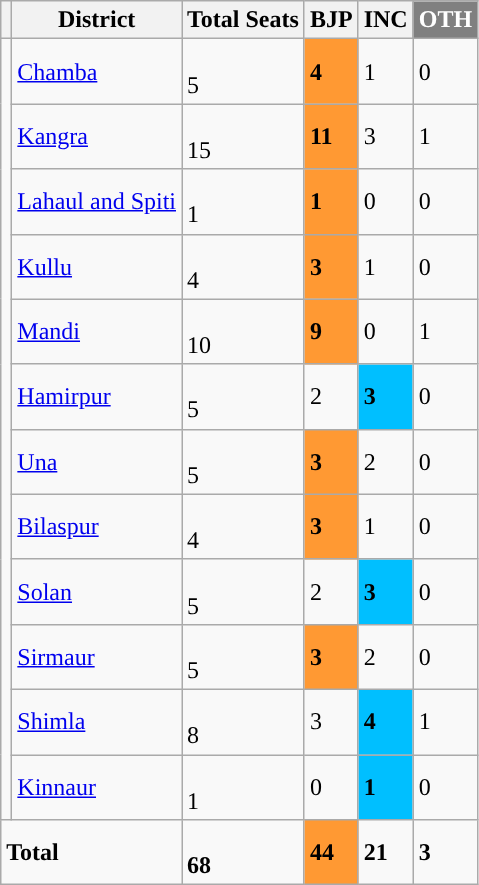<table class="wikitable sortable" style="text-align:centre;">
<tr>
<th></th>
<th>District</th>
<th>Total Seats</th>
<th style="background:">BJP</th>
<th style="background:">INC</th>
<th style="background:grey; color:white;">OTH</th>
</tr>
<tr>
<td rowspan="12"></td>
<td><a href='#'>Chamba</a></td>
<td><br>5</td>
<td style="background:#FF9933"><strong>4</strong></td>
<td>1</td>
<td>0</td>
</tr>
<tr>
<td><a href='#'>Kangra</a></td>
<td><br>15</td>
<td style="background:#FF9933"><strong>11</strong></td>
<td>3</td>
<td>1</td>
</tr>
<tr>
<td><a href='#'>Lahaul and Spiti</a></td>
<td><br>1</td>
<td style="background:#FF9933"><strong>1</strong></td>
<td>0</td>
<td>0</td>
</tr>
<tr>
<td><a href='#'>Kullu</a></td>
<td><br>4</td>
<td style="background:#FF9933"><strong>3</strong></td>
<td>1</td>
<td>0</td>
</tr>
<tr>
<td><a href='#'>Mandi</a></td>
<td><br>10</td>
<td style="background:#FF9933"><strong>9</strong></td>
<td>0</td>
<td>1</td>
</tr>
<tr>
<td><a href='#'>Hamirpur</a></td>
<td><br>5</td>
<td>2</td>
<td style="background:#00BFFF"><strong>3</strong></td>
<td>0</td>
</tr>
<tr>
<td><a href='#'>Una</a></td>
<td><br>5</td>
<td style="background:#FF9933"><strong>3</strong></td>
<td>2</td>
<td>0</td>
</tr>
<tr>
<td><a href='#'>Bilaspur</a></td>
<td><br>4</td>
<td style="background:#FF9933"><strong>3</strong></td>
<td>1</td>
<td>0</td>
</tr>
<tr>
<td><a href='#'>Solan</a></td>
<td><br>5</td>
<td>2</td>
<td style="background:#00BFFF"><strong>3</strong></td>
<td>0</td>
</tr>
<tr>
<td><a href='#'>Sirmaur</a></td>
<td><br>5</td>
<td style="background:#FF9933"><strong>3</strong></td>
<td>2</td>
<td>0</td>
</tr>
<tr>
<td><a href='#'>Shimla</a></td>
<td><br>8</td>
<td>3</td>
<td style="background:#00BFFF"><strong>4</strong></td>
<td>1</td>
</tr>
<tr>
<td><a href='#'>Kinnaur</a></td>
<td><br>1</td>
<td>0</td>
<td style="background:#00BFFF"><strong>1</strong></td>
<td>0</td>
</tr>
<tr>
<td colspan="2"><strong> Total </strong></td>
<td><br><strong> 68 </strong></td>
<td style="background:#FF9933"><strong>44</strong></td>
<td><strong>21</strong></td>
<td><strong>3</strong></td>
</tr>
</table>
